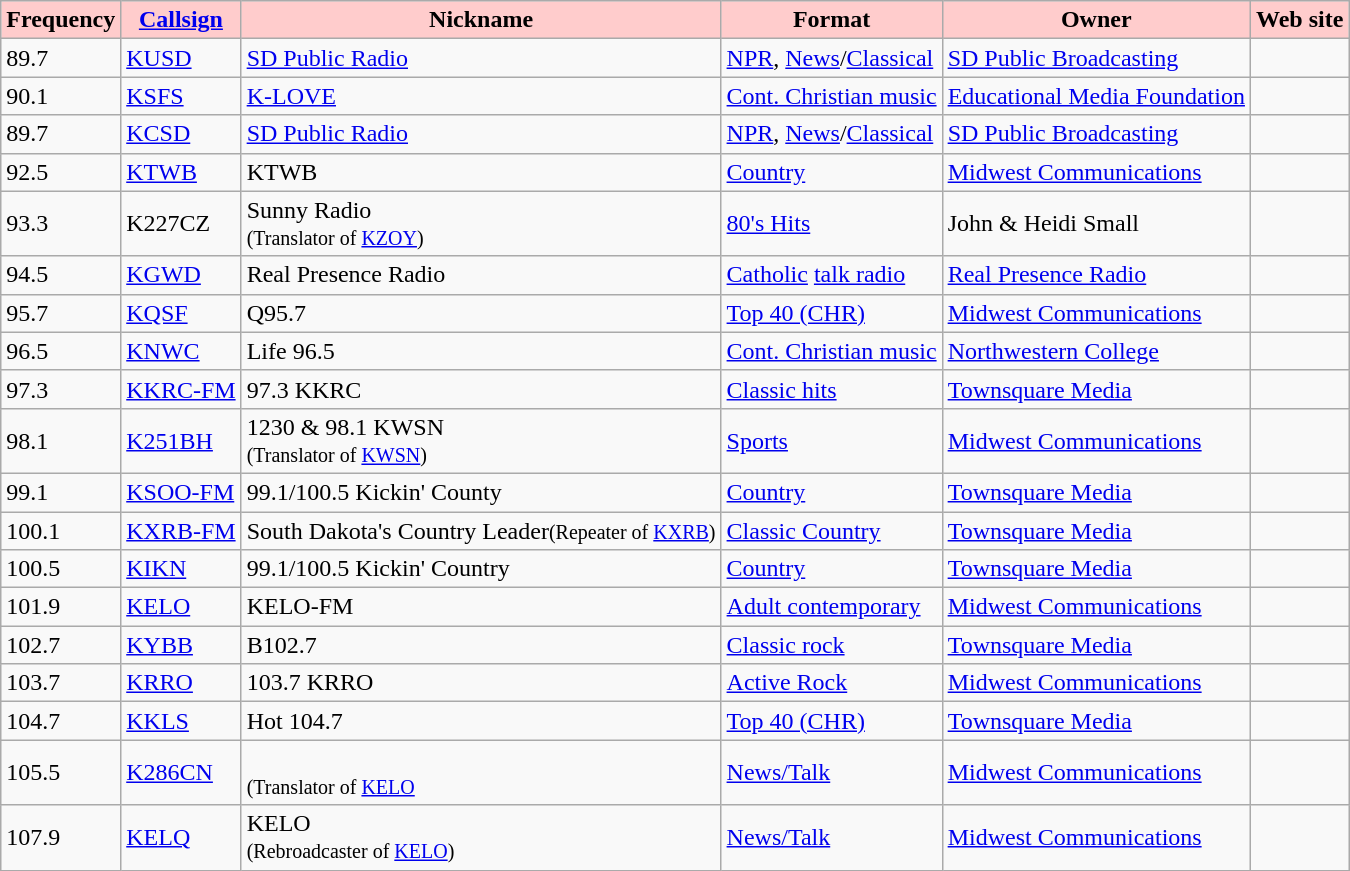<table class="wikitable">
<tr>
<th style="background:#ffcccc;">Frequency</th>
<th style="background:#ffcccc;"><a href='#'>Callsign</a></th>
<th style="background:#ffcccc;">Nickname</th>
<th style="background:#ffcccc;">Format</th>
<th style="background:#ffcccc;">Owner</th>
<th style="background:#ffcccc;">Web site</th>
</tr>
<tr>
<td>89.7</td>
<td><a href='#'>KUSD</a></td>
<td><a href='#'>SD Public Radio</a></td>
<td><a href='#'>NPR</a>, <a href='#'>News</a>/<a href='#'>Classical</a></td>
<td><a href='#'>SD Public Broadcasting</a></td>
<td></td>
</tr>
<tr>
<td>90.1</td>
<td><a href='#'>KSFS</a></td>
<td><a href='#'>K-LOVE</a></td>
<td><a href='#'>Cont. Christian music</a></td>
<td><a href='#'>Educational Media Foundation</a></td>
<td></td>
</tr>
<tr>
<td>89.7</td>
<td><a href='#'>KCSD</a></td>
<td><a href='#'>SD Public Radio</a></td>
<td><a href='#'>NPR</a>, <a href='#'>News</a>/<a href='#'>Classical</a></td>
<td><a href='#'>SD Public Broadcasting</a></td>
<td></td>
</tr>
<tr>
<td>92.5</td>
<td><a href='#'>KTWB</a></td>
<td>KTWB</td>
<td><a href='#'>Country</a></td>
<td><a href='#'>Midwest Communications</a></td>
<td></td>
</tr>
<tr>
<td>93.3</td>
<td>K227CZ</td>
<td>Sunny Radio<br><small>(Translator of <a href='#'>KZOY</a>)</small></td>
<td><a href='#'>80's Hits</a></td>
<td>John & Heidi Small</td>
<td></td>
</tr>
<tr>
<td>94.5</td>
<td><a href='#'>KGWD</a></td>
<td>Real Presence Radio</td>
<td><a href='#'>Catholic</a> <a href='#'>talk radio</a></td>
<td><a href='#'>Real Presence Radio</a></td>
<td></td>
</tr>
<tr>
<td>95.7</td>
<td><a href='#'>KQSF</a></td>
<td>Q95.7</td>
<td><a href='#'>Top 40 (CHR)</a></td>
<td><a href='#'>Midwest Communications</a></td>
<td></td>
</tr>
<tr>
<td>96.5</td>
<td><a href='#'>KNWC</a></td>
<td>Life 96.5</td>
<td><a href='#'>Cont. Christian music</a></td>
<td><a href='#'>Northwestern College</a></td>
<td></td>
</tr>
<tr>
<td>97.3</td>
<td><a href='#'>KKRC-FM</a></td>
<td>97.3 KKRC</td>
<td><a href='#'>Classic hits</a></td>
<td><a href='#'>Townsquare Media</a></td>
<td></td>
</tr>
<tr>
<td>98.1</td>
<td><a href='#'>K251BH</a></td>
<td>1230 & 98.1 KWSN<br><small>(Translator of <a href='#'>KWSN</a>)</small></td>
<td><a href='#'>Sports</a></td>
<td><a href='#'>Midwest Communications</a></td>
<td></td>
</tr>
<tr>
<td>99.1</td>
<td><a href='#'>KSOO-FM</a></td>
<td>99.1/100.5 Kickin' County</td>
<td><a href='#'>Country</a></td>
<td><a href='#'>Townsquare Media</a></td>
<td></td>
</tr>
<tr>
<td>100.1</td>
<td><a href='#'>KXRB-FM</a></td>
<td>South Dakota's Country Leader<small>(Repeater of <a href='#'>KXRB</a>)</small></td>
<td><a href='#'>Classic Country</a></td>
<td><a href='#'>Townsquare Media</a></td>
<td></td>
</tr>
<tr>
<td>100.5</td>
<td><a href='#'>KIKN</a></td>
<td>99.1/100.5 Kickin' Country</td>
<td><a href='#'>Country</a></td>
<td><a href='#'>Townsquare Media</a></td>
<td></td>
</tr>
<tr>
<td>101.9</td>
<td><a href='#'>KELO</a></td>
<td>KELO-FM</td>
<td><a href='#'>Adult contemporary</a></td>
<td><a href='#'>Midwest Communications</a></td>
<td></td>
</tr>
<tr>
<td>102.7</td>
<td><a href='#'>KYBB</a></td>
<td>B102.7</td>
<td><a href='#'>Classic rock</a></td>
<td><a href='#'>Townsquare Media</a></td>
<td></td>
</tr>
<tr>
<td>103.7</td>
<td><a href='#'>KRRO</a></td>
<td>103.7 KRRO</td>
<td><a href='#'>Active Rock</a></td>
<td><a href='#'>Midwest Communications</a></td>
<td></td>
</tr>
<tr>
<td>104.7</td>
<td><a href='#'>KKLS</a></td>
<td>Hot 104.7</td>
<td><a href='#'>Top 40 (CHR)</a></td>
<td><a href='#'>Townsquare Media</a></td>
<td></td>
</tr>
<tr>
<td>105.5</td>
<td><a href='#'>K286CN</a></td>
<td><br><small>(Translator of <a href='#'>KELO</a></small></td>
<td><a href='#'>News/Talk</a></td>
<td><a href='#'>Midwest Communications</a></td>
<td></td>
</tr>
<tr>
<td>107.9</td>
<td><a href='#'>KELQ</a></td>
<td>KELO <br><small>(Rebroadcaster of <a href='#'>KELO</a>)</small></td>
<td><a href='#'>News/Talk</a></td>
<td><a href='#'>Midwest Communications</a></td>
<td></td>
</tr>
</table>
